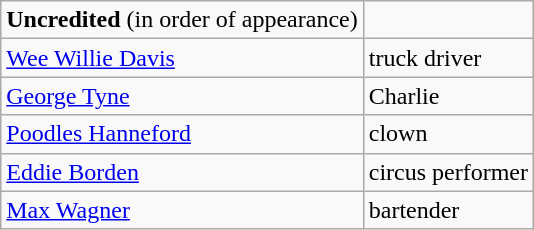<table class=wikitable>
<tr>
<td><strong>Uncredited</strong> (in order of appearance)</td>
</tr>
<tr>
<td><a href='#'>Wee Willie Davis</a></td>
<td>truck driver</td>
</tr>
<tr>
<td><a href='#'>George Tyne</a></td>
<td>Charlie</td>
</tr>
<tr>
<td><a href='#'>Poodles Hanneford</a></td>
<td>clown</td>
</tr>
<tr>
<td><a href='#'>Eddie Borden</a></td>
<td>circus performer</td>
</tr>
<tr>
<td><a href='#'>Max Wagner</a></td>
<td>bartender</td>
</tr>
</table>
